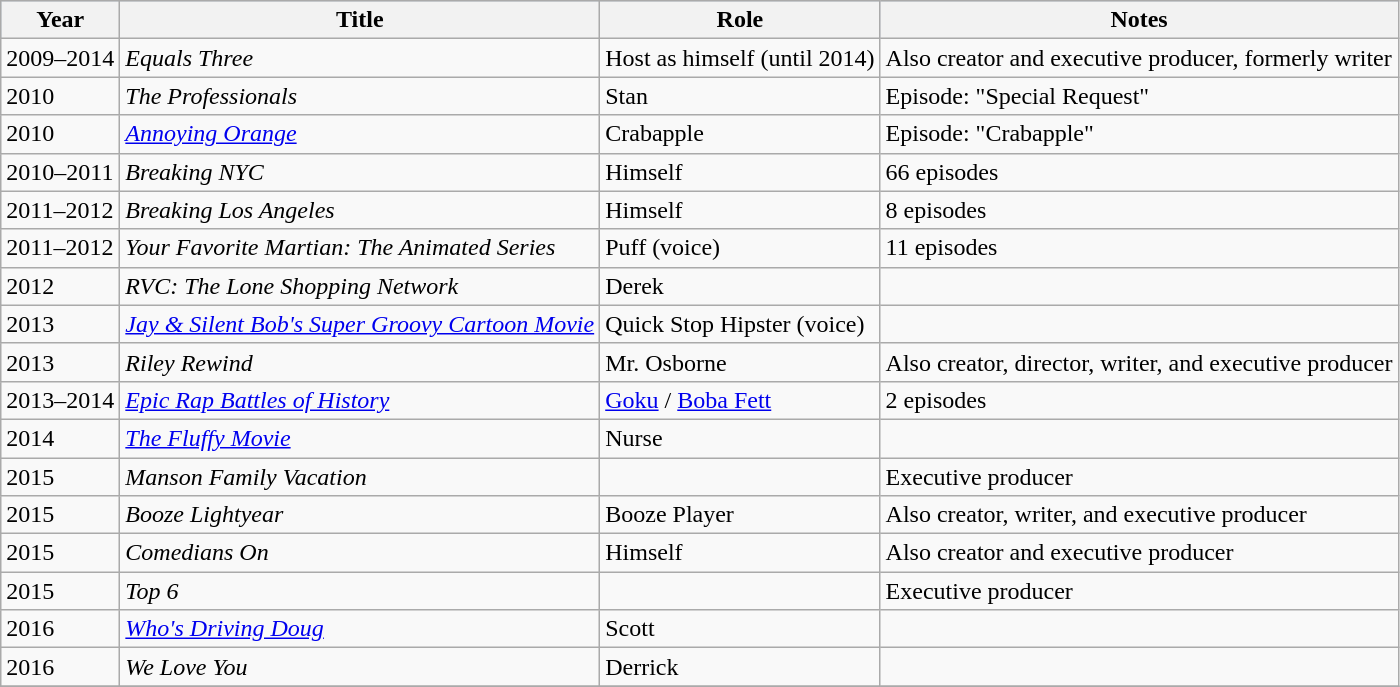<table class="wikitable">
<tr style="background:#b0c4de; text-align:center;">
<th>Year</th>
<th>Title</th>
<th>Role</th>
<th>Notes</th>
</tr>
<tr>
<td>2009–2014</td>
<td><em>Equals Three</em></td>
<td>Host as himself (until 2014)</td>
<td>Also creator and executive producer, formerly writer</td>
</tr>
<tr>
<td>2010</td>
<td><em>The Professionals</em></td>
<td>Stan</td>
<td>Episode: "Special Request"</td>
</tr>
<tr>
<td>2010</td>
<td><em><a href='#'>Annoying Orange</a></em></td>
<td>Crabapple</td>
<td>Episode: "Crabapple"</td>
</tr>
<tr>
<td>2010–2011</td>
<td><em>Breaking NYC </em></td>
<td>Himself</td>
<td>66 episodes</td>
</tr>
<tr>
<td>2011–2012</td>
<td><em>Breaking Los Angeles </em></td>
<td>Himself</td>
<td>8 episodes</td>
</tr>
<tr>
<td>2011–2012</td>
<td><em>Your Favorite Martian: The Animated Series</em></td>
<td>Puff (voice)</td>
<td>11 episodes</td>
</tr>
<tr>
<td>2012</td>
<td><em>RVC: The Lone Shopping Network</em></td>
<td>Derek</td>
<td></td>
</tr>
<tr>
<td>2013</td>
<td><em><a href='#'>Jay & Silent Bob's Super Groovy Cartoon Movie</a></em></td>
<td>Quick Stop Hipster (voice)</td>
<td></td>
</tr>
<tr>
<td>2013</td>
<td><em>Riley Rewind</em></td>
<td>Mr. Osborne</td>
<td>Also creator, director, writer, and executive producer</td>
</tr>
<tr>
<td>2013–2014</td>
<td><em><a href='#'>Epic Rap Battles of History</a></em></td>
<td><a href='#'>Goku</a> / <a href='#'>Boba Fett</a></td>
<td>2 episodes</td>
</tr>
<tr>
<td>2014</td>
<td><em><a href='#'>The Fluffy Movie</a></em></td>
<td>Nurse</td>
<td></td>
</tr>
<tr>
<td>2015</td>
<td><em>Manson Family Vacation</em></td>
<td></td>
<td>Executive producer</td>
</tr>
<tr>
<td>2015</td>
<td><em>Booze Lightyear</em></td>
<td>Booze Player</td>
<td>Also creator, writer, and executive producer</td>
</tr>
<tr>
<td>2015</td>
<td><em>Comedians On</em></td>
<td>Himself</td>
<td>Also creator and executive producer</td>
</tr>
<tr>
<td>2015</td>
<td><em>Top 6</em></td>
<td></td>
<td>Executive producer</td>
</tr>
<tr>
<td>2016</td>
<td><em><a href='#'>Who's Driving Doug</a></em></td>
<td>Scott</td>
<td></td>
</tr>
<tr>
<td>2016</td>
<td><em>We Love You</em></td>
<td>Derrick</td>
<td></td>
</tr>
<tr>
</tr>
</table>
